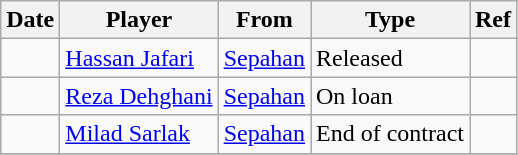<table class="wikitable">
<tr>
<th><strong>Date</strong></th>
<th><strong>Player</strong></th>
<th><strong>From</strong></th>
<th><strong>Type</strong></th>
<th><strong>Ref</strong></th>
</tr>
<tr>
<td></td>
<td> <a href='#'>Hassan Jafari</a></td>
<td> <a href='#'>Sepahan</a></td>
<td>Released</td>
<td></td>
</tr>
<tr>
<td></td>
<td> <a href='#'>Reza Dehghani</a></td>
<td> <a href='#'>Sepahan</a></td>
<td>On loan</td>
<td></td>
</tr>
<tr>
<td></td>
<td> <a href='#'>Milad Sarlak</a></td>
<td> <a href='#'>Sepahan</a></td>
<td>End of contract</td>
<td></td>
</tr>
<tr>
</tr>
</table>
